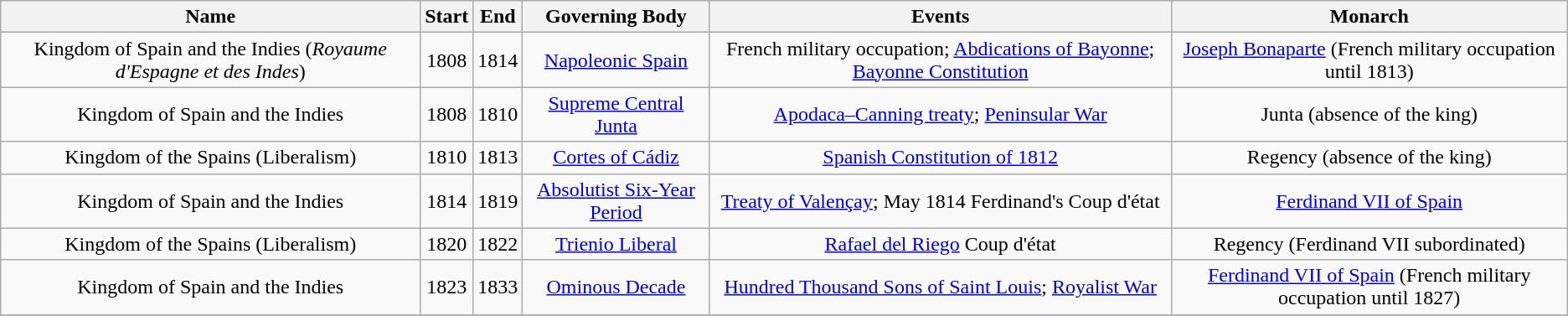<table class="wikitable sortable col1cen" style="text-align:center;">
<tr>
<th>Name</th>
<th>Start</th>
<th>End</th>
<th>Governing Body</th>
<th>Events</th>
<th>Monarch</th>
</tr>
<tr>
<td>Kingdom of Spain and the Indies (<em>Royaume d'Espagne et des Indes</em>)</td>
<td>1808</td>
<td>1814</td>
<td><a href='#'>Napoleonic Spain</a></td>
<td>French military occupation; <a href='#'>Abdications of Bayonne</a>; <a href='#'>Bayonne Constitution</a></td>
<td><a href='#'>Joseph Bonaparte</a> (French military occupation until 1813)</td>
</tr>
<tr>
<td>Kingdom of Spain and the Indies</td>
<td>1808</td>
<td>1810</td>
<td><a href='#'>Supreme Central Junta</a></td>
<td><a href='#'>Apodaca–Canning treaty</a>; <a href='#'>Peninsular War</a></td>
<td>Junta (absence of the king)</td>
</tr>
<tr>
<td>Kingdom of the Spains (Liberalism)</td>
<td>1810</td>
<td>1813</td>
<td><a href='#'>Cortes of Cádiz</a></td>
<td><a href='#'>Spanish Constitution of 1812</a></td>
<td>Regency (absence of the king)</td>
</tr>
<tr>
<td>Kingdom of Spain and the Indies</td>
<td>1814</td>
<td>1819</td>
<td><a href='#'>Absolutist Six-Year Period</a></td>
<td><a href='#'>Treaty of Valençay</a>; May 1814 Ferdinand's Coup d'état</td>
<td><a href='#'>Ferdinand VII of Spain</a></td>
</tr>
<tr>
<td>Kingdom of the Spains (Liberalism)</td>
<td>1820</td>
<td>1822</td>
<td><a href='#'>Trienio Liberal</a></td>
<td><a href='#'>Rafael del Riego</a> Coup d'état</td>
<td>Regency (Ferdinand VII subordinated)</td>
</tr>
<tr>
<td>Kingdom of Spain and the Indies</td>
<td>1823</td>
<td>1833</td>
<td><a href='#'>Ominous Decade</a></td>
<td><a href='#'>Hundred Thousand Sons of Saint Louis</a>; <a href='#'>Royalist War</a></td>
<td><a href='#'>Ferdinand VII of Spain</a> (French military occupation until 1827)</td>
</tr>
<tr>
</tr>
</table>
